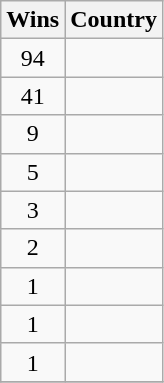<table class="wikitable">
<tr>
<th>Wins</th>
<th>Country</th>
</tr>
<tr>
<td align=center>94</td>
<td></td>
</tr>
<tr>
<td align=center>41</td>
<td></td>
</tr>
<tr>
<td align=center>9</td>
<td></td>
</tr>
<tr>
<td align=center>5</td>
<td></td>
</tr>
<tr>
<td align=center>3</td>
<td></td>
</tr>
<tr>
<td align=center>2</td>
<td></td>
</tr>
<tr>
<td align=center>1</td>
<td></td>
</tr>
<tr>
<td align=center>1</td>
<td></td>
</tr>
<tr>
<td align=center>1</td>
<td></td>
</tr>
<tr>
</tr>
</table>
